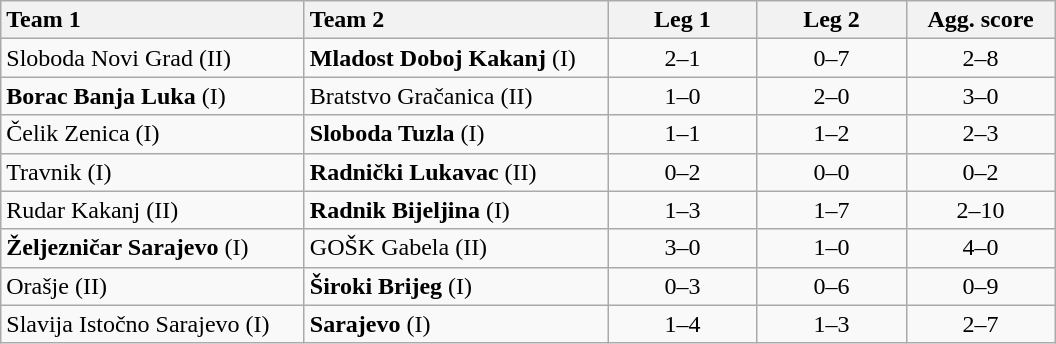<table class="wikitable">
<tr>
<th style="width:195px; text-align:left">Team 1</th>
<th style="width:195px; text-align:left">Team 2</th>
<th style="width:92px; text-align:center">Leg 1</th>
<th style="width:92px; text-align:center">Leg 2</th>
<th style="width:92px; text-align:center">Agg. score</th>
</tr>
<tr>
<td>Sloboda Novi Grad (II)</td>
<td><strong>Mladost Doboj Kakanj</strong> (I)</td>
<td style="text-align:center">2–1</td>
<td style="text-align:center">0–7</td>
<td style="text-align:center">2–8</td>
</tr>
<tr>
<td><strong>Borac Banja Luka</strong> (I)</td>
<td>Bratstvo Gračanica (II)</td>
<td style="text-align:center">1–0</td>
<td style="text-align:center">2–0</td>
<td style="text-align:center">3–0</td>
</tr>
<tr>
<td>Čelik Zenica (I)</td>
<td><strong>Sloboda Tuzla</strong> (I)</td>
<td style="text-align:center">1–1</td>
<td style="text-align:center">1–2</td>
<td style="text-align:center">2–3</td>
</tr>
<tr>
<td>Travnik (I)</td>
<td><strong>Radnički Lukavac</strong> (II)</td>
<td style="text-align:center">0–2</td>
<td style="text-align:center">0–0</td>
<td style="text-align:center">0–2</td>
</tr>
<tr>
<td>Rudar Kakanj (II)</td>
<td><strong>Radnik Bijeljina</strong> (I)</td>
<td style="text-align:center">1–3</td>
<td style="text-align:center">1–7</td>
<td style="text-align:center">2–10</td>
</tr>
<tr>
<td><strong>Željezničar Sarajevo</strong> (I)</td>
<td>GOŠK Gabela (II)</td>
<td style="text-align:center">3–0</td>
<td style="text-align:center">1–0</td>
<td style="text-align:center">4–0</td>
</tr>
<tr>
<td>Orašje (II)</td>
<td><strong>Široki Brijeg</strong> (I)</td>
<td style="text-align:center">0–3</td>
<td style="text-align:center">0–6</td>
<td style="text-align:center">0–9</td>
</tr>
<tr>
<td>Slavija Istočno Sarajevo (I)</td>
<td><strong>Sarajevo</strong> (I)</td>
<td style="text-align:center">1–4</td>
<td style="text-align:center">1–3</td>
<td style="text-align:center">2–7</td>
</tr>
</table>
